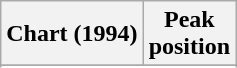<table class="wikitable sortable">
<tr>
<th align="left">Chart (1994)</th>
<th align="center">Peak<br>position</th>
</tr>
<tr>
</tr>
<tr>
</tr>
</table>
